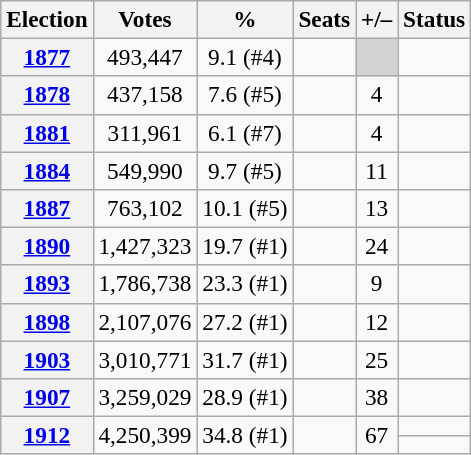<table class="wikitable" style="font-size:97%; text-align:center;">
<tr>
<th>Election</th>
<th>Votes</th>
<th>%</th>
<th>Seats</th>
<th>+/–</th>
<th>Status</th>
</tr>
<tr>
<th><a href='#'>1877</a></th>
<td>493,447</td>
<td>9.1 (#4)</td>
<td></td>
<td bgcolor="lightgrey"></td>
<td></td>
</tr>
<tr>
<th><a href='#'>1878</a></th>
<td>437,158</td>
<td>7.6 (#5)</td>
<td></td>
<td> 4</td>
<td></td>
</tr>
<tr>
<th><a href='#'>1881</a></th>
<td>311,961</td>
<td>6.1 (#7)</td>
<td></td>
<td> 4</td>
<td></td>
</tr>
<tr>
<th><a href='#'>1884</a></th>
<td>549,990</td>
<td>9.7 (#5)</td>
<td></td>
<td> 11</td>
<td></td>
</tr>
<tr>
<th><a href='#'>1887</a></th>
<td>763,102</td>
<td>10.1 (#5)</td>
<td></td>
<td> 13</td>
<td></td>
</tr>
<tr>
<th><a href='#'>1890</a></th>
<td>1,427,323</td>
<td>19.7 (#1)</td>
<td></td>
<td> 24</td>
<td></td>
</tr>
<tr>
<th><a href='#'>1893</a></th>
<td>1,786,738</td>
<td>23.3 (#1)</td>
<td></td>
<td> 9</td>
<td></td>
</tr>
<tr>
<th><a href='#'>1898</a></th>
<td>2,107,076</td>
<td>27.2 (#1)</td>
<td></td>
<td> 12</td>
<td></td>
</tr>
<tr>
<th><a href='#'>1903</a></th>
<td>3,010,771</td>
<td>31.7 (#1)</td>
<td></td>
<td> 25</td>
<td></td>
</tr>
<tr>
<th><a href='#'>1907</a></th>
<td>3,259,029</td>
<td>28.9 (#1)</td>
<td></td>
<td> 38</td>
<td></td>
</tr>
<tr>
<th rowspan=2><a href='#'>1912</a></th>
<td rowspan=2>4,250,399</td>
<td rowspan=2>34.8 (#1)</td>
<td rowspan=2></td>
<td rowspan=2> 67</td>
<td></td>
</tr>
<tr>
<td></td>
</tr>
</table>
